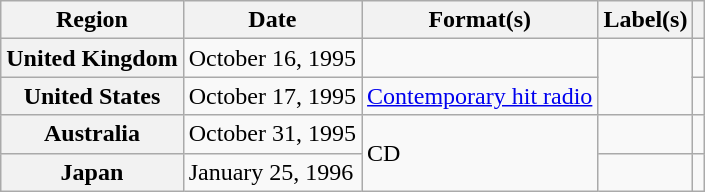<table class="wikitable plainrowheaders">
<tr>
<th scope="col">Region</th>
<th scope="col">Date</th>
<th scope="col">Format(s)</th>
<th scope="col">Label(s)</th>
<th scope="col"></th>
</tr>
<tr>
<th scope="row">United Kingdom</th>
<td>October 16, 1995</td>
<td></td>
<td rowspan="2"></td>
<td align="center"></td>
</tr>
<tr>
<th scope="row">United States</th>
<td>October 17, 1995</td>
<td><a href='#'>Contemporary hit radio</a></td>
<td align="center"></td>
</tr>
<tr>
<th scope="row">Australia</th>
<td>October 31, 1995</td>
<td rowspan="2">CD</td>
<td></td>
<td align="center"></td>
</tr>
<tr>
<th scope="row">Japan</th>
<td>January 25, 1996</td>
<td></td>
<td align="center"></td>
</tr>
</table>
